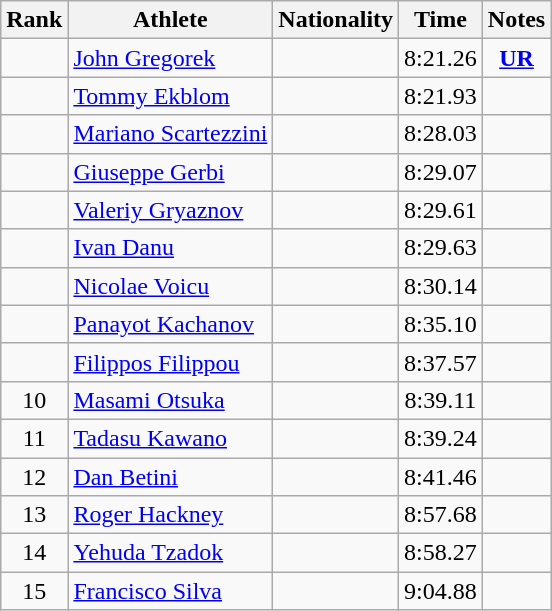<table class="wikitable sortable" style="text-align:center">
<tr>
<th>Rank</th>
<th>Athlete</th>
<th>Nationality</th>
<th>Time</th>
<th>Notes</th>
</tr>
<tr>
<td></td>
<td align=left><a href='#'>John Gregorek</a></td>
<td align=left></td>
<td>8:21.26</td>
<td><strong><a href='#'>UR</a></strong></td>
</tr>
<tr>
<td></td>
<td align=left><a href='#'>Tommy Ekblom</a></td>
<td align=left></td>
<td>8:21.93</td>
<td></td>
</tr>
<tr>
<td></td>
<td align=left><a href='#'>Mariano Scartezzini</a></td>
<td align=left></td>
<td>8:28.03</td>
<td></td>
</tr>
<tr>
<td></td>
<td align=left><a href='#'>Giuseppe Gerbi</a></td>
<td align=left></td>
<td>8:29.07</td>
<td></td>
</tr>
<tr>
<td></td>
<td align=left><a href='#'>Valeriy Gryaznov</a></td>
<td align=left></td>
<td>8:29.61</td>
<td></td>
</tr>
<tr>
<td></td>
<td align=left><a href='#'>Ivan Danu</a></td>
<td align=left></td>
<td>8:29.63</td>
<td></td>
</tr>
<tr>
<td></td>
<td align=left><a href='#'>Nicolae Voicu</a></td>
<td align=left></td>
<td>8:30.14</td>
<td></td>
</tr>
<tr>
<td></td>
<td align=left><a href='#'>Panayot Kachanov</a></td>
<td align=left></td>
<td>8:35.10</td>
<td></td>
</tr>
<tr>
<td></td>
<td align=left><a href='#'>Filippos Filippou</a></td>
<td align=left></td>
<td>8:37.57</td>
<td></td>
</tr>
<tr>
<td>10</td>
<td align=left><a href='#'>Masami Otsuka</a></td>
<td align=left></td>
<td>8:39.11</td>
<td></td>
</tr>
<tr>
<td>11</td>
<td align=left><a href='#'>Tadasu Kawano</a></td>
<td align=left></td>
<td>8:39.24</td>
<td></td>
</tr>
<tr>
<td>12</td>
<td align=left><a href='#'>Dan Betini</a></td>
<td align=left></td>
<td>8:41.46</td>
<td></td>
</tr>
<tr>
<td>13</td>
<td align=left><a href='#'>Roger Hackney</a></td>
<td align=left></td>
<td>8:57.68</td>
<td></td>
</tr>
<tr>
<td>14</td>
<td align=left><a href='#'>Yehuda Tzadok</a></td>
<td align=left></td>
<td>8:58.27</td>
<td></td>
</tr>
<tr>
<td>15</td>
<td align=left><a href='#'>Francisco Silva</a></td>
<td align=left></td>
<td>9:04.88</td>
<td></td>
</tr>
</table>
